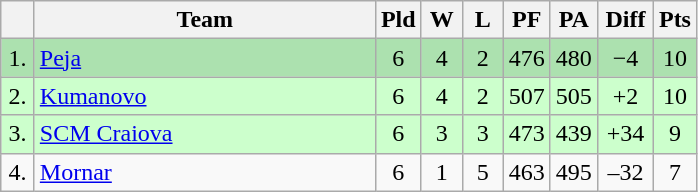<table class="wikitable" style="text-align:center">
<tr>
<th width=15></th>
<th width=220>Team</th>
<th width=20>Pld</th>
<th width=20>W</th>
<th width=20>L</th>
<th width=20>PF</th>
<th width=20>PA</th>
<th width=30>Diff</th>
<th width=20>Pts</th>
</tr>
<tr bgcolor=#ACE1AF>
<td>1.</td>
<td align=left> <a href='#'>Peja</a></td>
<td>6</td>
<td>4</td>
<td>2</td>
<td>476</td>
<td>480</td>
<td>−4</td>
<td>10</td>
</tr>
<tr bgcolor=#ccffcc>
<td>2.</td>
<td align=left> <a href='#'>Kumanovo</a></td>
<td>6</td>
<td>4</td>
<td>2</td>
<td>507</td>
<td>505</td>
<td>+2</td>
<td>10</td>
</tr>
<tr bgcolor=#ccffcc>
<td>3.</td>
<td align=left> <a href='#'>SCM Craiova</a></td>
<td>6</td>
<td>3</td>
<td>3</td>
<td>473</td>
<td>439</td>
<td>+34</td>
<td>9</td>
</tr>
<tr>
<td>4.</td>
<td align=left> <a href='#'>Mornar</a></td>
<td>6</td>
<td>1</td>
<td>5</td>
<td>463</td>
<td>495</td>
<td>–32</td>
<td>7</td>
</tr>
</table>
